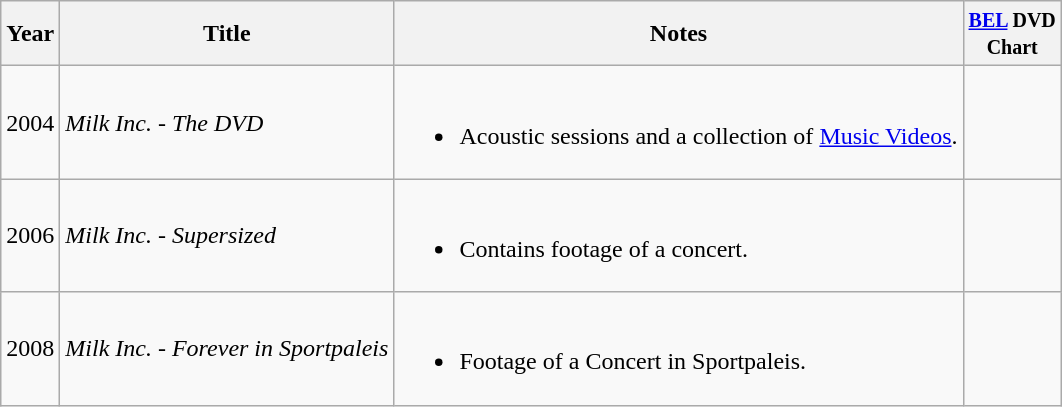<table class="wikitable">
<tr>
<th>Year</th>
<th>Title</th>
<th>Notes</th>
<th><small><a href='#'>BEL</a> DVD<br> Chart</small></th>
</tr>
<tr>
<td>2004</td>
<td><em>Milk Inc. - The DVD</em></td>
<td><br><ul><li>Acoustic sessions and a collection of <a href='#'>Music Videos</a>.</li></ul></td>
<td></td>
</tr>
<tr>
<td>2006</td>
<td><em>Milk Inc. - Supersized</em></td>
<td><br><ul><li>Contains footage of a concert.</li></ul></td>
<td></td>
</tr>
<tr>
<td>2008</td>
<td><em>Milk Inc. - Forever in Sportpaleis</em></td>
<td><br><ul><li>Footage of a Concert in Sportpaleis.</li></ul></td>
<td></td>
</tr>
</table>
